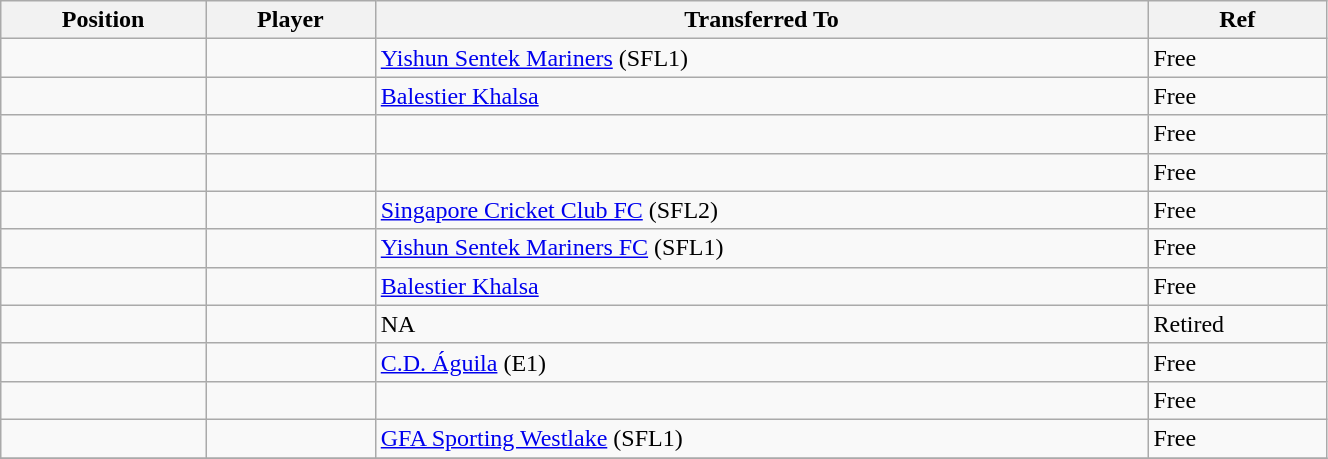<table class="wikitable sortable" style="width:70%; text-align:center; font-size:100%; text-align:left;">
<tr>
<th><strong>Position</strong></th>
<th><strong>Player</strong></th>
<th><strong>Transferred To</strong></th>
<th><strong>Ref</strong></th>
</tr>
<tr>
<td></td>
<td></td>
<td> <a href='#'>Yishun Sentek Mariners</a> (SFL1)</td>
<td>Free</td>
</tr>
<tr>
<td></td>
<td></td>
<td> <a href='#'>Balestier Khalsa</a></td>
<td>Free  </td>
</tr>
<tr>
<td></td>
<td></td>
<td></td>
<td>Free</td>
</tr>
<tr>
<td></td>
<td></td>
<td></td>
<td>Free</td>
</tr>
<tr>
<td></td>
<td></td>
<td> <a href='#'>Singapore Cricket Club FC</a> (SFL2)</td>
<td>Free</td>
</tr>
<tr>
<td></td>
<td></td>
<td> <a href='#'>Yishun Sentek Mariners FC</a> (SFL1)</td>
<td>Free</td>
</tr>
<tr>
<td></td>
<td></td>
<td> <a href='#'>Balestier Khalsa</a></td>
<td>Free </td>
</tr>
<tr>
<td></td>
<td></td>
<td>NA</td>
<td>Retired</td>
</tr>
<tr>
<td></td>
<td></td>
<td> <a href='#'>C.D. Águila</a> (E1)</td>
<td>Free  </td>
</tr>
<tr>
<td></td>
<td></td>
<td></td>
<td>Free</td>
</tr>
<tr>
<td></td>
<td></td>
<td> <a href='#'>GFA Sporting Westlake</a> (SFL1)</td>
<td>Free</td>
</tr>
<tr>
</tr>
</table>
